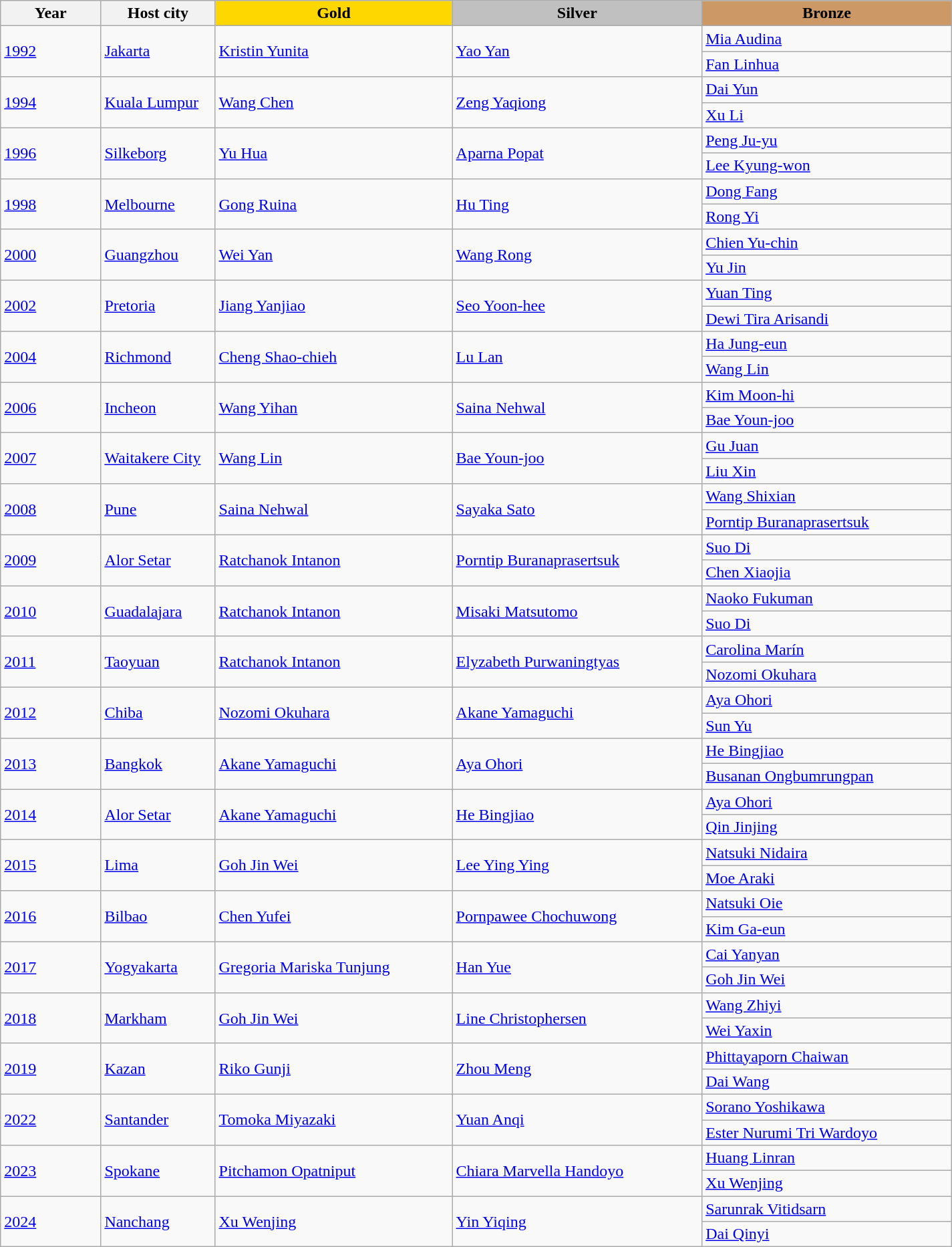<table class="wikitable" style="text-align: left; width: 950px;">
<tr>
<th width="120">Year</th>
<th width="120">Host city</th>
<th width="300" style="background-color: gold">Gold</th>
<th width="300" style="background-color: silver">Silver</th>
<th width="300" style="background-color: #cc9966">Bronze</th>
</tr>
<tr>
<td rowspan="2"><a href='#'>1992</a></td>
<td rowspan="2"><a href='#'>Jakarta</a></td>
<td rowspan="2"> <a href='#'>Kristin Yunita</a></td>
<td rowspan="2"> <a href='#'>Yao Yan</a></td>
<td> <a href='#'>Mia Audina</a></td>
</tr>
<tr>
<td> <a href='#'>Fan Linhua</a></td>
</tr>
<tr>
<td rowspan="2"><a href='#'>1994</a></td>
<td rowspan="2"><a href='#'>Kuala Lumpur</a></td>
<td rowspan="2"> <a href='#'>Wang Chen</a></td>
<td rowspan="2"> <a href='#'>Zeng Yaqiong</a></td>
<td> <a href='#'>Dai Yun</a></td>
</tr>
<tr>
<td> <a href='#'>Xu Li</a></td>
</tr>
<tr>
<td rowspan="2"><a href='#'>1996</a></td>
<td rowspan="2"><a href='#'>Silkeborg</a></td>
<td rowspan="2"> <a href='#'>Yu Hua</a></td>
<td rowspan="2"> <a href='#'>Aparna Popat</a></td>
<td> <a href='#'>Peng Ju-yu</a></td>
</tr>
<tr>
<td> <a href='#'>Lee Kyung-won</a></td>
</tr>
<tr>
<td rowspan="2"><a href='#'>1998</a></td>
<td rowspan="2"><a href='#'>Melbourne</a></td>
<td rowspan="2"> <a href='#'>Gong Ruina</a></td>
<td rowspan="2"> <a href='#'>Hu Ting</a></td>
<td> <a href='#'>Dong Fang</a></td>
</tr>
<tr>
<td> <a href='#'>Rong Yi</a></td>
</tr>
<tr>
<td rowspan="2"><a href='#'>2000</a></td>
<td rowspan="2"><a href='#'>Guangzhou</a></td>
<td rowspan="2"> <a href='#'>Wei Yan</a></td>
<td rowspan="2"> <a href='#'>Wang Rong</a></td>
<td> <a href='#'>Chien Yu-chin</a></td>
</tr>
<tr>
<td> <a href='#'>Yu Jin</a></td>
</tr>
<tr>
<td rowspan="2"><a href='#'>2002</a></td>
<td rowspan="2"><a href='#'>Pretoria</a></td>
<td rowspan="2"> <a href='#'>Jiang Yanjiao</a></td>
<td rowspan="2"> <a href='#'>Seo Yoon-hee</a></td>
<td> <a href='#'>Yuan Ting</a></td>
</tr>
<tr>
<td> <a href='#'>Dewi Tira Arisandi</a></td>
</tr>
<tr>
<td rowspan="2"><a href='#'>2004</a></td>
<td rowspan="2"><a href='#'>Richmond</a></td>
<td rowspan="2"> <a href='#'>Cheng Shao-chieh</a></td>
<td rowspan="2"> <a href='#'>Lu Lan</a></td>
<td> <a href='#'>Ha Jung-eun</a></td>
</tr>
<tr>
<td> <a href='#'>Wang Lin</a></td>
</tr>
<tr>
<td rowspan="2"><a href='#'>2006</a></td>
<td rowspan="2"><a href='#'>Incheon</a></td>
<td rowspan="2"> <a href='#'>Wang Yihan</a></td>
<td rowspan="2"> <a href='#'>Saina Nehwal</a></td>
<td> <a href='#'>Kim Moon-hi</a></td>
</tr>
<tr>
<td> <a href='#'>Bae Youn-joo</a></td>
</tr>
<tr>
<td rowspan="2"><a href='#'>2007</a></td>
<td rowspan="2"><a href='#'>Waitakere City</a></td>
<td rowspan="2"> <a href='#'>Wang Lin</a></td>
<td rowspan="2"> <a href='#'>Bae Youn-joo</a></td>
<td> <a href='#'>Gu Juan</a></td>
</tr>
<tr>
<td> <a href='#'>Liu Xin</a></td>
</tr>
<tr>
<td rowspan="2"><a href='#'>2008</a></td>
<td rowspan="2"><a href='#'>Pune</a></td>
<td rowspan="2"> <a href='#'>Saina Nehwal</a></td>
<td rowspan="2"> <a href='#'>Sayaka Sato</a></td>
<td> <a href='#'>Wang Shixian</a></td>
</tr>
<tr>
<td> <a href='#'>Porntip Buranaprasertsuk</a></td>
</tr>
<tr>
<td rowspan="2"><a href='#'>2009</a></td>
<td rowspan="2"><a href='#'>Alor Setar</a></td>
<td rowspan="2"> <a href='#'>Ratchanok Intanon</a></td>
<td rowspan="2"> <a href='#'>Porntip Buranaprasertsuk</a></td>
<td> <a href='#'>Suo Di</a></td>
</tr>
<tr>
<td> <a href='#'>Chen Xiaojia</a></td>
</tr>
<tr>
<td rowspan="2"><a href='#'>2010</a></td>
<td rowspan="2"><a href='#'>Guadalajara</a></td>
<td rowspan="2"> <a href='#'>Ratchanok Intanon</a></td>
<td rowspan="2"> <a href='#'>Misaki Matsutomo</a></td>
<td> <a href='#'>Naoko Fukuman</a></td>
</tr>
<tr>
<td> <a href='#'>Suo Di</a></td>
</tr>
<tr>
<td rowspan="2"><a href='#'>2011</a></td>
<td rowspan="2"><a href='#'>Taoyuan</a></td>
<td rowspan="2"> <a href='#'>Ratchanok Intanon</a></td>
<td rowspan="2"> <a href='#'>Elyzabeth Purwaningtyas</a></td>
<td> <a href='#'>Carolina Marín</a></td>
</tr>
<tr>
<td> <a href='#'>Nozomi Okuhara</a></td>
</tr>
<tr>
<td rowspan="2"><a href='#'>2012</a></td>
<td rowspan="2"><a href='#'>Chiba</a></td>
<td rowspan="2"> <a href='#'>Nozomi Okuhara</a></td>
<td rowspan="2"> <a href='#'>Akane Yamaguchi</a></td>
<td> <a href='#'>Aya Ohori</a></td>
</tr>
<tr>
<td> <a href='#'>Sun Yu</a></td>
</tr>
<tr>
<td rowspan="2"><a href='#'>2013</a></td>
<td rowspan="2"><a href='#'>Bangkok</a></td>
<td rowspan="2"> <a href='#'>Akane Yamaguchi</a></td>
<td rowspan="2"> <a href='#'>Aya Ohori</a></td>
<td> <a href='#'>He Bingjiao</a></td>
</tr>
<tr>
<td> <a href='#'>Busanan Ongbumrungpan</a></td>
</tr>
<tr>
<td rowspan="2"><a href='#'>2014</a></td>
<td rowspan="2"><a href='#'>Alor Setar</a></td>
<td rowspan="2"> <a href='#'>Akane Yamaguchi</a></td>
<td rowspan="2"> <a href='#'>He Bingjiao</a></td>
<td> <a href='#'>Aya Ohori</a></td>
</tr>
<tr>
<td> <a href='#'>Qin Jinjing</a></td>
</tr>
<tr>
<td rowspan="2"><a href='#'>2015</a></td>
<td rowspan="2"><a href='#'>Lima</a></td>
<td rowspan="2"> <a href='#'>Goh Jin Wei</a></td>
<td rowspan="2"> <a href='#'>Lee Ying Ying</a></td>
<td> <a href='#'>Natsuki Nidaira</a></td>
</tr>
<tr>
<td> <a href='#'>Moe Araki</a></td>
</tr>
<tr>
<td rowspan="2"><a href='#'>2016</a></td>
<td rowspan="2"><a href='#'>Bilbao</a></td>
<td rowspan="2"> <a href='#'>Chen Yufei</a></td>
<td rowspan="2"> <a href='#'>Pornpawee Chochuwong</a></td>
<td> <a href='#'>Natsuki Oie</a></td>
</tr>
<tr>
<td> <a href='#'>Kim Ga-eun</a></td>
</tr>
<tr>
<td rowspan="2"><a href='#'>2017</a></td>
<td rowspan="2"><a href='#'>Yogyakarta</a></td>
<td rowspan="2">  <a href='#'>Gregoria Mariska Tunjung</a></td>
<td rowspan="2"> <a href='#'>Han Yue</a></td>
<td> <a href='#'>Cai Yanyan</a></td>
</tr>
<tr>
<td> <a href='#'>Goh Jin Wei</a></td>
</tr>
<tr>
<td rowspan="2"><a href='#'>2018</a></td>
<td rowspan="2"><a href='#'>Markham</a></td>
<td rowspan="2"> <a href='#'>Goh Jin Wei</a></td>
<td rowspan="2"> <a href='#'>Line Christophersen</a></td>
<td> <a href='#'>Wang Zhiyi</a></td>
</tr>
<tr>
<td> <a href='#'>Wei Yaxin</a></td>
</tr>
<tr>
<td rowspan="2"><a href='#'>2019</a></td>
<td rowspan="2"><a href='#'>Kazan</a></td>
<td rowspan="2"> <a href='#'>Riko Gunji</a></td>
<td rowspan="2"> <a href='#'>Zhou Meng</a></td>
<td> <a href='#'>Phittayaporn Chaiwan</a></td>
</tr>
<tr>
<td> <a href='#'>Dai Wang</a></td>
</tr>
<tr>
<td rowspan="2"><a href='#'>2022</a></td>
<td rowspan="2"><a href='#'>Santander</a></td>
<td rowspan="2"> <a href='#'>Tomoka Miyazaki</a></td>
<td rowspan="2"> <a href='#'>Yuan Anqi</a></td>
<td> <a href='#'>Sorano Yoshikawa</a></td>
</tr>
<tr>
<td> <a href='#'>Ester Nurumi Tri Wardoyo</a></td>
</tr>
<tr>
<td rowspan="2"><a href='#'>2023</a></td>
<td rowspan="2"><a href='#'>Spokane</a></td>
<td rowspan="2"> <a href='#'>Pitchamon Opatniput</a></td>
<td rowspan="2"> <a href='#'>Chiara Marvella Handoyo</a></td>
<td> <a href='#'>Huang Linran</a></td>
</tr>
<tr>
<td> <a href='#'>Xu Wenjing</a></td>
</tr>
<tr>
<td rowspan="2"><a href='#'>2024</a></td>
<td rowspan="2"><a href='#'>Nanchang</a></td>
<td rowspan="2"> <a href='#'>Xu Wenjing</a></td>
<td rowspan="2"> <a href='#'>Yin Yiqing</a></td>
<td> <a href='#'>Sarunrak Vitidsarn</a></td>
</tr>
<tr>
<td> <a href='#'>Dai Qinyi</a></td>
</tr>
</table>
